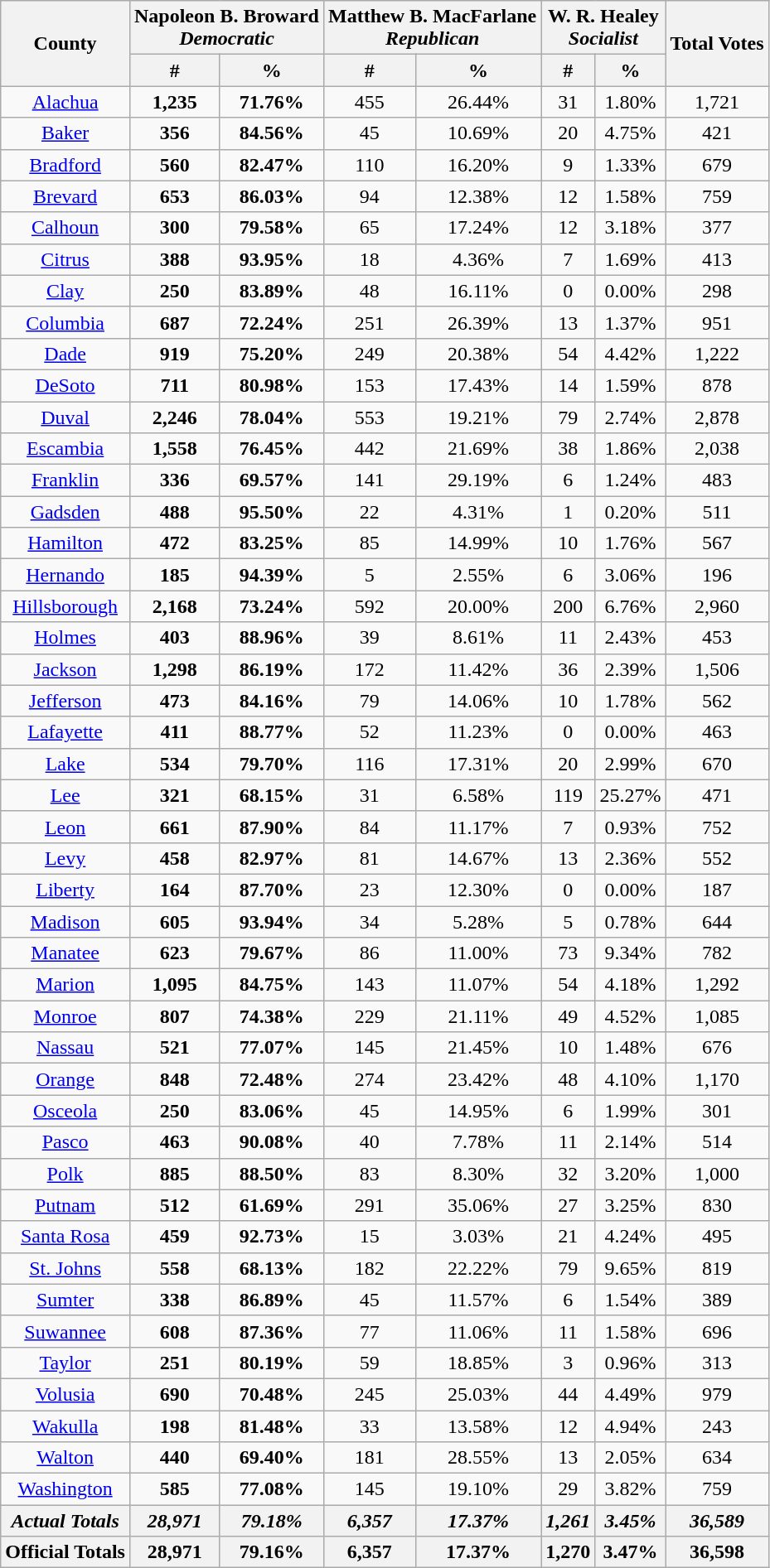<table class="wikitable sortable">
<tr>
<th rowspan="2">County</th>
<th colspan="2" style="text-align: center;" >Napoleon B. Broward <br><em>Democratic</em></th>
<th colspan="2" style="text-align: center;" >Matthew B. MacFarlane <br> <em>Republican</em></th>
<th colspan="2" style="text-align: center;" >W. R. Healey <br> <em>Socialist</em></th>
<th rowspan="2">Total Votes</th>
</tr>
<tr>
<th colspan="1" style="text-align: center;" >#</th>
<th colspan="1" style="text-align: center;" >%</th>
<th colspan="1" style="text-align: center;" >#</th>
<th colspan="1" style="text-align: center;" >%</th>
<th colspan="1" style="text-align: center;" >#</th>
<th colspan="1" style="text-align: center;" >%</th>
</tr>
<tr style="text-align:center;">
<td><a href='#'>Alachua</a></td>
<td><strong>1,235</strong></td>
<td><strong>71.76%</strong></td>
<td>455</td>
<td>26.44%</td>
<td>31</td>
<td>1.80%</td>
<td>1,721</td>
</tr>
<tr style="text-align:center;">
<td><a href='#'>Baker</a></td>
<td><strong>356</strong></td>
<td><strong>84.56%</strong></td>
<td>45</td>
<td>10.69%</td>
<td>20</td>
<td>4.75%</td>
<td>421</td>
</tr>
<tr style="text-align:center;">
<td><a href='#'>Bradford</a></td>
<td><strong>560</strong></td>
<td><strong>82.47%</strong></td>
<td>110</td>
<td>16.20%</td>
<td>9</td>
<td>1.33%</td>
<td>679</td>
</tr>
<tr style="text-align:center;">
<td><a href='#'>Brevard</a></td>
<td><strong>653</strong></td>
<td><strong>86.03%</strong></td>
<td>94</td>
<td>12.38%</td>
<td>12</td>
<td>1.58%</td>
<td>759</td>
</tr>
<tr style="text-align:center;">
<td><a href='#'>Calhoun</a></td>
<td><strong>300</strong></td>
<td><strong>79.58%</strong></td>
<td>65</td>
<td>17.24%</td>
<td>12</td>
<td>3.18%</td>
<td>377</td>
</tr>
<tr style="text-align:center;">
<td><a href='#'>Citrus</a></td>
<td><strong>388</strong></td>
<td><strong>93.95%</strong></td>
<td>18</td>
<td>4.36%</td>
<td>7</td>
<td>1.69%</td>
<td>413</td>
</tr>
<tr style="text-align:center;">
<td><a href='#'>Clay</a></td>
<td><strong>250</strong></td>
<td><strong>83.89%</strong></td>
<td>48</td>
<td>16.11%</td>
<td>0</td>
<td>0.00%</td>
<td>298</td>
</tr>
<tr style="text-align:center;">
<td><a href='#'>Columbia</a></td>
<td><strong>687</strong></td>
<td><strong>72.24%</strong></td>
<td>251</td>
<td>26.39%</td>
<td>13</td>
<td>1.37%</td>
<td>951</td>
</tr>
<tr style="text-align:center;">
<td><a href='#'>Dade</a></td>
<td><strong>919</strong></td>
<td><strong>75.20%</strong></td>
<td>249</td>
<td>20.38%</td>
<td>54</td>
<td>4.42%</td>
<td>1,222</td>
</tr>
<tr style="text-align:center;">
<td><a href='#'>DeSoto</a></td>
<td><strong>711</strong></td>
<td><strong>80.98%</strong></td>
<td>153</td>
<td>17.43%</td>
<td>14</td>
<td>1.59%</td>
<td>878</td>
</tr>
<tr style="text-align:center;">
<td><a href='#'>Duval</a></td>
<td><strong>2,246</strong></td>
<td><strong>78.04%</strong></td>
<td>553</td>
<td>19.21%</td>
<td>79</td>
<td>2.74%</td>
<td>2,878</td>
</tr>
<tr style="text-align:center;">
<td><a href='#'>Escambia</a></td>
<td><strong>1,558</strong></td>
<td><strong>76.45%</strong></td>
<td>442</td>
<td>21.69%</td>
<td>38</td>
<td>1.86%</td>
<td>2,038</td>
</tr>
<tr style="text-align:center;">
<td><a href='#'>Franklin</a></td>
<td><strong>336</strong></td>
<td><strong>69.57%</strong></td>
<td>141</td>
<td>29.19%</td>
<td>6</td>
<td>1.24%</td>
<td>483</td>
</tr>
<tr style="text-align:center;">
<td><a href='#'>Gadsden</a></td>
<td><strong>488</strong></td>
<td><strong>95.50%</strong></td>
<td>22</td>
<td>4.31%</td>
<td>1</td>
<td>0.20%</td>
<td>511</td>
</tr>
<tr style="text-align:center;">
<td><a href='#'>Hamilton</a></td>
<td><strong>472</strong></td>
<td><strong>83.25%</strong></td>
<td>85</td>
<td>14.99%</td>
<td>10</td>
<td>1.76%</td>
<td>567</td>
</tr>
<tr style="text-align:center;">
<td><a href='#'>Hernando</a></td>
<td><strong>185</strong></td>
<td><strong>94.39%</strong></td>
<td>5</td>
<td>2.55%</td>
<td>6</td>
<td>3.06%</td>
<td>196</td>
</tr>
<tr style="text-align:center;">
<td><a href='#'>Hillsborough</a></td>
<td><strong>2,168</strong></td>
<td><strong>73.24%</strong></td>
<td>592</td>
<td>20.00%</td>
<td>200</td>
<td>6.76%</td>
<td>2,960</td>
</tr>
<tr style="text-align:center;">
<td><a href='#'>Holmes</a></td>
<td><strong>403</strong></td>
<td><strong>88.96%</strong></td>
<td>39</td>
<td>8.61%</td>
<td>11</td>
<td>2.43%</td>
<td>453</td>
</tr>
<tr style="text-align:center;">
<td><a href='#'>Jackson</a></td>
<td><strong>1,298</strong></td>
<td><strong>86.19%</strong></td>
<td>172</td>
<td>11.42%</td>
<td>36</td>
<td>2.39%</td>
<td>1,506</td>
</tr>
<tr style="text-align:center;">
<td><a href='#'>Jefferson</a></td>
<td><strong>473</strong></td>
<td><strong>84.16%</strong></td>
<td>79</td>
<td>14.06%</td>
<td>10</td>
<td>1.78%</td>
<td>562</td>
</tr>
<tr style="text-align:center;">
<td><a href='#'>Lafayette</a></td>
<td><strong>411</strong></td>
<td><strong>88.77%</strong></td>
<td>52</td>
<td>11.23%</td>
<td>0</td>
<td>0.00%</td>
<td>463</td>
</tr>
<tr style="text-align:center;">
<td><a href='#'>Lake</a></td>
<td><strong>534</strong></td>
<td><strong>79.70%</strong></td>
<td>116</td>
<td>17.31%</td>
<td>20</td>
<td>2.99%</td>
<td>670</td>
</tr>
<tr style="text-align:center;">
<td><a href='#'>Lee</a></td>
<td><strong>321</strong></td>
<td><strong>68.15%</strong></td>
<td>31</td>
<td>6.58%</td>
<td>119</td>
<td>25.27%</td>
<td>471</td>
</tr>
<tr style="text-align:center;">
<td><a href='#'>Leon</a></td>
<td><strong>661</strong></td>
<td><strong>87.90%</strong></td>
<td>84</td>
<td>11.17%</td>
<td>7</td>
<td>0.93%</td>
<td>752</td>
</tr>
<tr style="text-align:center;">
<td><a href='#'>Levy</a></td>
<td><strong>458</strong></td>
<td><strong>82.97%</strong></td>
<td>81</td>
<td>14.67%</td>
<td>13</td>
<td>2.36%</td>
<td>552</td>
</tr>
<tr style="text-align:center;">
<td><a href='#'>Liberty</a></td>
<td><strong>164</strong></td>
<td><strong>87.70%</strong></td>
<td>23</td>
<td>12.30%</td>
<td>0</td>
<td>0.00%</td>
<td>187</td>
</tr>
<tr style="text-align:center;">
<td><a href='#'>Madison</a></td>
<td><strong>605</strong></td>
<td><strong>93.94%</strong></td>
<td>34</td>
<td>5.28%</td>
<td>5</td>
<td>0.78%</td>
<td>644</td>
</tr>
<tr style="text-align:center;">
<td><a href='#'>Manatee</a></td>
<td><strong>623</strong></td>
<td><strong>79.67%</strong></td>
<td>86</td>
<td>11.00%</td>
<td>73</td>
<td>9.34%</td>
<td>782</td>
</tr>
<tr style="text-align:center;">
<td><a href='#'>Marion</a></td>
<td><strong>1,095</strong></td>
<td><strong>84.75%</strong></td>
<td>143</td>
<td>11.07%</td>
<td>54</td>
<td>4.18%</td>
<td>1,292</td>
</tr>
<tr style="text-align:center;">
<td><a href='#'>Monroe</a></td>
<td><strong>807</strong></td>
<td><strong>74.38%</strong></td>
<td>229</td>
<td>21.11%</td>
<td>49</td>
<td>4.52%</td>
<td>1,085</td>
</tr>
<tr style="text-align:center;">
<td><a href='#'>Nassau</a></td>
<td><strong>521</strong></td>
<td><strong>77.07%</strong></td>
<td>145</td>
<td>21.45%</td>
<td>10</td>
<td>1.48%</td>
<td>676</td>
</tr>
<tr style="text-align:center;">
<td><a href='#'>Orange</a></td>
<td><strong>848</strong></td>
<td><strong>72.48%</strong></td>
<td>274</td>
<td>23.42%</td>
<td>48</td>
<td>4.10%</td>
<td>1,170</td>
</tr>
<tr style="text-align:center;">
<td><a href='#'>Osceola</a></td>
<td><strong>250</strong></td>
<td><strong>83.06%</strong></td>
<td>45</td>
<td>14.95%</td>
<td>6</td>
<td>1.99%</td>
<td>301</td>
</tr>
<tr style="text-align:center;">
<td><a href='#'>Pasco</a></td>
<td><strong>463</strong></td>
<td><strong>90.08%</strong></td>
<td>40</td>
<td>7.78%</td>
<td>11</td>
<td>2.14%</td>
<td>514</td>
</tr>
<tr style="text-align:center;">
<td><a href='#'>Polk</a></td>
<td><strong>885</strong></td>
<td><strong>88.50%</strong></td>
<td>83</td>
<td>8.30%</td>
<td>32</td>
<td>3.20%</td>
<td>1,000</td>
</tr>
<tr style="text-align:center;">
<td><a href='#'>Putnam</a></td>
<td><strong>512</strong></td>
<td><strong>61.69%</strong></td>
<td>291</td>
<td>35.06%</td>
<td>27</td>
<td>3.25%</td>
<td>830</td>
</tr>
<tr style="text-align:center;">
<td><a href='#'>Santa Rosa</a></td>
<td><strong>459</strong></td>
<td><strong>92.73%</strong></td>
<td>15</td>
<td>3.03%</td>
<td>21</td>
<td>4.24%</td>
<td>495</td>
</tr>
<tr style="text-align:center;">
<td><a href='#'>St. Johns</a></td>
<td><strong>558</strong></td>
<td><strong>68.13%</strong></td>
<td>182</td>
<td>22.22%</td>
<td>79</td>
<td>9.65%</td>
<td>819</td>
</tr>
<tr style="text-align:center;">
<td><a href='#'>Sumter</a></td>
<td><strong>338</strong></td>
<td><strong>86.89%</strong></td>
<td>45</td>
<td>11.57%</td>
<td>6</td>
<td>1.54%</td>
<td>389</td>
</tr>
<tr style="text-align:center;">
<td><a href='#'>Suwannee</a></td>
<td><strong>608</strong></td>
<td><strong>87.36%</strong></td>
<td>77</td>
<td>11.06%</td>
<td>11</td>
<td>1.58%</td>
<td>696</td>
</tr>
<tr style="text-align:center;">
<td><a href='#'>Taylor</a></td>
<td><strong>251</strong></td>
<td><strong>80.19%</strong></td>
<td>59</td>
<td>18.85%</td>
<td>3</td>
<td>0.96%</td>
<td>313</td>
</tr>
<tr style="text-align:center;">
<td><a href='#'>Volusia</a></td>
<td><strong>690</strong></td>
<td><strong>70.48%</strong></td>
<td>245</td>
<td>25.03%</td>
<td>44</td>
<td>4.49%</td>
<td>979</td>
</tr>
<tr style="text-align:center;">
<td><a href='#'>Wakulla</a></td>
<td><strong>198</strong></td>
<td><strong>81.48%</strong></td>
<td>33</td>
<td>13.58%</td>
<td>12</td>
<td>4.94%</td>
<td>243</td>
</tr>
<tr style="text-align:center;">
<td><a href='#'>Walton</a></td>
<td><strong>440</strong></td>
<td><strong>69.40%</strong></td>
<td>181</td>
<td>28.55%</td>
<td>13</td>
<td>2.05%</td>
<td>634</td>
</tr>
<tr style="text-align:center;">
<td><a href='#'>Washington</a></td>
<td><strong>585</strong></td>
<td><strong>77.08%</strong></td>
<td>145</td>
<td>19.10%</td>
<td>29</td>
<td>3.82%</td>
<td>759</td>
</tr>
<tr style="text-align:center;">
<th><em>Actual Totals</em></th>
<th><em>28,971</em></th>
<th><em>79.18%</em></th>
<th><em>6,357</em></th>
<th><em>17.37%</em></th>
<th><em>1,261</em></th>
<th><em>3.45%</em></th>
<th><em>36,589</em></th>
</tr>
<tr style="text-align:center;">
<th>Official Totals</th>
<th>28,971</th>
<th>79.16%</th>
<th>6,357</th>
<th>17.37%</th>
<th>1,270</th>
<th>3.47%</th>
<th>36,598</th>
</tr>
</table>
